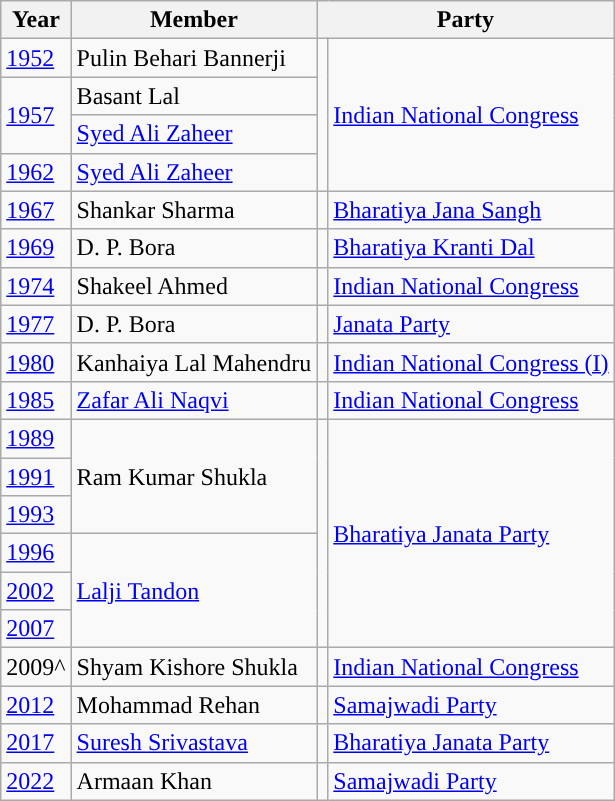<table class="wikitable">
<tr>
<th>Year</th>
<th>Member</th>
<th colspan="2">Party</th>
</tr>
<tr>
<td><a href='#'>1952</a></td>
<td>Pulin Behari Bannerji</td>
<td rowspan="4" style="background-color: "></td>
<td rowspan="4"><a href='#'>Indian National Congress</a></td>
</tr>
<tr>
<td rowspan="2"><a href='#'>1957</a></td>
<td>Basant Lal</td>
</tr>
<tr>
<td><a href='#'>Syed Ali Zaheer</a></td>
</tr>
<tr>
<td><a href='#'>1962</a></td>
<td><a href='#'>Syed Ali Zaheer</a></td>
</tr>
<tr>
<td><a href='#'>1967</a></td>
<td>Shankar Sharma</td>
<td style="background-color: "></td>
<td><a href='#'>Bharatiya Jana Sangh</a></td>
</tr>
<tr>
<td><a href='#'>1969</a></td>
<td>D. P. Bora</td>
<td style="background-color: "></td>
<td><a href='#'>Bharatiya Kranti Dal</a></td>
</tr>
<tr>
<td><a href='#'>1974</a></td>
<td>Shakeel Ahmed</td>
<td style="background-color: "></td>
<td><a href='#'>Indian National Congress</a></td>
</tr>
<tr>
<td><a href='#'>1977</a></td>
<td>D. P. Bora</td>
<td style="background-color: "></td>
<td><a href='#'>Janata Party</a></td>
</tr>
<tr>
<td><a href='#'>1980</a></td>
<td>Kanhaiya Lal Mahendru</td>
<td style="background-color: "></td>
<td><a href='#'>Indian National Congress (I)</a></td>
</tr>
<tr>
<td><a href='#'>1985</a></td>
<td><a href='#'>Zafar Ali Naqvi</a></td>
<td style="background-color: "></td>
<td><a href='#'>Indian National Congress</a></td>
</tr>
<tr>
<td><a href='#'>1989</a></td>
<td rowspan="3">Ram Kumar Shukla</td>
<td rowspan="6" style="background-color: "></td>
<td rowspan="6"><a href='#'>Bharatiya Janata Party</a></td>
</tr>
<tr>
<td><a href='#'>1991</a></td>
</tr>
<tr>
<td><a href='#'>1993</a></td>
</tr>
<tr>
<td><a href='#'>1996</a></td>
<td rowspan="3"><a href='#'>Lalji Tandon</a></td>
</tr>
<tr>
<td><a href='#'>2002</a></td>
</tr>
<tr>
<td><a href='#'>2007</a></td>
</tr>
<tr>
<td>2009^</td>
<td>Shyam Kishore Shukla</td>
<td style="background-color: "></td>
<td><a href='#'>Indian National Congress</a></td>
</tr>
<tr>
<td><a href='#'>2012</a></td>
<td>Mohammad Rehan</td>
<td style="background-color: "></td>
<td><a href='#'>Samajwadi Party</a></td>
</tr>
<tr>
<td><a href='#'>2017</a></td>
<td><a href='#'>Suresh Srivastava</a></td>
<td style="background-color: "></td>
<td><a href='#'>Bharatiya Janata Party</a></td>
</tr>
<tr>
<td><a href='#'>2022</a></td>
<td>Armaan Khan</td>
<td style="background-color: "></td>
<td><a href='#'>Samajwadi Party</a></td>
</tr>
</table>
